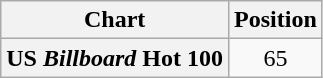<table class="wikitable plainrowheaders" style="text-align:center">
<tr>
<th scope="col">Chart</th>
<th scope="col">Position</th>
</tr>
<tr>
<th scope="row">US <em>Billboard</em> Hot 100</th>
<td>65</td>
</tr>
</table>
